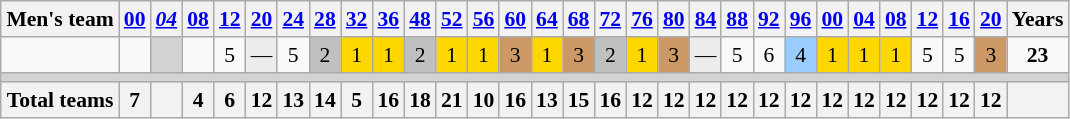<table class="wikitable" style="text-align: center; font-size: 90%; margin-left: 1em;">
<tr>
<th>Men's team</th>
<th><a href='#'>00</a></th>
<th><em><a href='#'>04</a></em></th>
<th><a href='#'>08</a></th>
<th><a href='#'>12</a></th>
<th><a href='#'>20</a></th>
<th><a href='#'>24</a></th>
<th><a href='#'>28</a></th>
<th><a href='#'>32</a></th>
<th><a href='#'>36</a></th>
<th><a href='#'>48</a></th>
<th><a href='#'>52</a></th>
<th><a href='#'>56</a></th>
<th><a href='#'>60</a></th>
<th><a href='#'>64</a></th>
<th><a href='#'>68</a></th>
<th><a href='#'>72</a></th>
<th><a href='#'>76</a></th>
<th><a href='#'>80</a></th>
<th><a href='#'>84</a></th>
<th><a href='#'>88</a></th>
<th><a href='#'>92</a></th>
<th><a href='#'>96</a></th>
<th><a href='#'>00</a></th>
<th><a href='#'>04</a></th>
<th><a href='#'>08</a></th>
<th><a href='#'>12</a></th>
<th><a href='#'>16</a></th>
<th><a href='#'>20</a></th>
<th>Years</th>
</tr>
<tr>
<td style="text-align: left;"></td>
<td></td>
<td style="background-color: lightgray;"></td>
<td></td>
<td>5</td>
<td style="background-color: #ececec;">—</td>
<td>5</td>
<td style="background-color: silver;">2</td>
<td style="background-color: gold;">1</td>
<td style="background-color: gold;">1</td>
<td style="background-color: silver;">2</td>
<td style="background-color: gold;">1</td>
<td style="background-color: gold;">1</td>
<td style="background-color: #cc9966;">3</td>
<td style="background-color: gold;">1</td>
<td style="background-color: #cc9966;">3</td>
<td style="background-color: silver;">2</td>
<td style="background-color: gold;">1</td>
<td style="background-color: #cc9966;">3</td>
<td style="background-color: #ececec;">—</td>
<td>5</td>
<td>6</td>
<td style="background-color: #9acdff;">4</td>
<td style="background-color: gold;">1</td>
<td style="background-color: gold;">1</td>
<td style="background-color: gold;">1</td>
<td>5</td>
<td>5</td>
<td style="background-color: #cc9966;">3</td>
<td><strong>23</strong></td>
</tr>
<tr style="background-color: lightgrey;">
<td colspan="30"></td>
</tr>
<tr>
<th>Total teams</th>
<th>7</th>
<th></th>
<th>4</th>
<th>6</th>
<th>12</th>
<th>13</th>
<th>14</th>
<th>5</th>
<th>16</th>
<th>18</th>
<th>21</th>
<th>10</th>
<th>16</th>
<th>13</th>
<th>15</th>
<th>16</th>
<th>12</th>
<th>12</th>
<th>12</th>
<th>12</th>
<th>12</th>
<th>12</th>
<th>12</th>
<th>12</th>
<th>12</th>
<th>12</th>
<th>12</th>
<th>12</th>
<th></th>
</tr>
</table>
